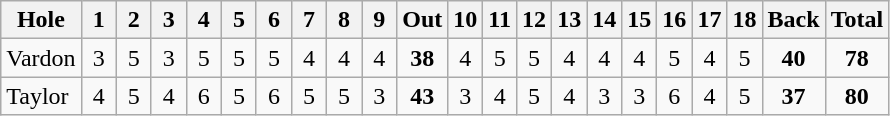<table class="wikitable" style="text-align:center">
<tr>
<th>Hole</th>
<th> 1 </th>
<th> 2 </th>
<th> 3 </th>
<th> 4 </th>
<th> 5 </th>
<th> 6 </th>
<th> 7 </th>
<th> 8 </th>
<th> 9 </th>
<th>Out</th>
<th>10</th>
<th>11</th>
<th>12</th>
<th>13</th>
<th>14</th>
<th>15</th>
<th>16</th>
<th>17</th>
<th>18</th>
<th>Back</th>
<th>Total</th>
</tr>
<tr>
<td align=left> Vardon</td>
<td>3</td>
<td>5</td>
<td>3</td>
<td>5</td>
<td>5</td>
<td>5</td>
<td>4</td>
<td>4</td>
<td>4</td>
<td><strong>38</strong></td>
<td>4</td>
<td>5</td>
<td>5</td>
<td>4</td>
<td>4</td>
<td>4</td>
<td>5</td>
<td>4</td>
<td>5</td>
<td><strong>40</strong></td>
<td><strong>78</strong></td>
</tr>
<tr>
<td align=left> Taylor</td>
<td>4</td>
<td>5</td>
<td>4</td>
<td>6</td>
<td>5</td>
<td>6</td>
<td>5</td>
<td>5</td>
<td>3</td>
<td><strong>43</strong></td>
<td>3</td>
<td>4</td>
<td>5</td>
<td>4</td>
<td>3</td>
<td>3</td>
<td>6</td>
<td>4</td>
<td>5</td>
<td><strong>37</strong></td>
<td><strong>80</strong></td>
</tr>
</table>
